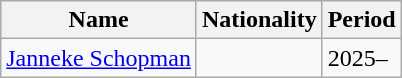<table class="wikitable">
<tr>
<th>Name</th>
<th>Nationality</th>
<th style="text-align:center;">Period</th>
</tr>
<tr>
<td><a href='#'>Janneke Schopman</a></td>
<td></td>
<td>2025–</td>
</tr>
</table>
